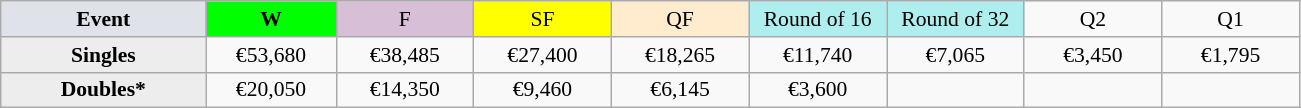<table class=wikitable style=font-size:90%;text-align:center>
<tr>
<td style="width:130px; background:#dfe2e9;"><strong>Event</strong></td>
<td style="width:80px; background:lime;"><strong>W</strong></td>
<td style="width:85px; background:thistle;">F</td>
<td style="width:85px; background:#ff0;">SF</td>
<td style="width:85px; background:#ffebcd;">QF</td>
<td style="width:85px; background:#afeeee;">Round of 16</td>
<td style="width:85px; background:#afeeee;">Round of 32</td>
<td width=85>Q2</td>
<td width=85>Q1</td>
</tr>
<tr>
<td style="background:#ededed;"><strong>Singles</strong></td>
<td>€53,680</td>
<td>€38,485</td>
<td>€27,400</td>
<td>€18,265</td>
<td>€11,740</td>
<td>€7,065</td>
<td>€3,450</td>
<td>€1,795</td>
</tr>
<tr>
<td style="background:#ededed;"><strong>Doubles*</strong></td>
<td>€20,050</td>
<td>€14,350</td>
<td>€9,460</td>
<td>€6,145</td>
<td>€3,600</td>
<td></td>
<td></td>
<td></td>
</tr>
</table>
